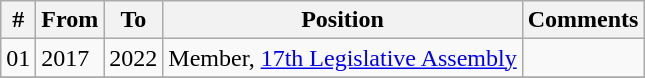<table class="wikitable sortable">
<tr>
<th>#</th>
<th>From</th>
<th>To</th>
<th>Position</th>
<th>Comments</th>
</tr>
<tr>
<td>01</td>
<td>2017</td>
<td>2022</td>
<td>Member, <a href='#'>17th Legislative Assembly</a></td>
<td></td>
</tr>
<tr>
</tr>
</table>
